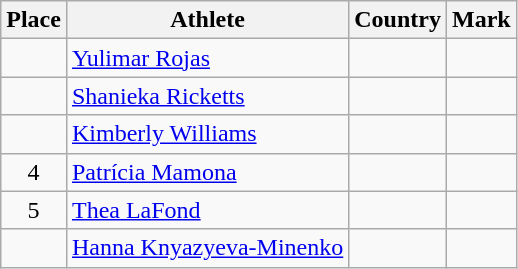<table class="wikitable">
<tr>
<th>Place</th>
<th>Athlete</th>
<th>Country</th>
<th>Mark</th>
</tr>
<tr>
<td align=center></td>
<td><a href='#'>Yulimar Rojas</a></td>
<td></td>
<td> </td>
</tr>
<tr>
<td align=center></td>
<td><a href='#'>Shanieka Ricketts</a></td>
<td></td>
<td> </td>
</tr>
<tr>
<td align=center></td>
<td><a href='#'>Kimberly Williams</a></td>
<td></td>
<td> </td>
</tr>
<tr>
<td align=center>4</td>
<td><a href='#'>Patrícia Mamona</a></td>
<td></td>
<td> </td>
</tr>
<tr>
<td align=center>5</td>
<td><a href='#'>Thea LaFond</a></td>
<td></td>
<td> </td>
</tr>
<tr>
<td align=center></td>
<td><a href='#'>Hanna Knyazyeva-Minenko</a></td>
<td></td>
<td></td>
</tr>
</table>
